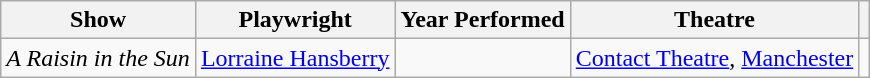<table class="wikitable">
<tr>
<th>Show</th>
<th>Playwright</th>
<th>Year Performed</th>
<th>Theatre</th>
<th></th>
</tr>
<tr>
<td><em>A Raisin in the Sun</em></td>
<td><a href='#'>Lorraine Hansberry</a></td>
<td></td>
<td><a href='#'>Contact Theatre</a>, <a href='#'>Manchester</a></td>
<td></td>
</tr>
</table>
